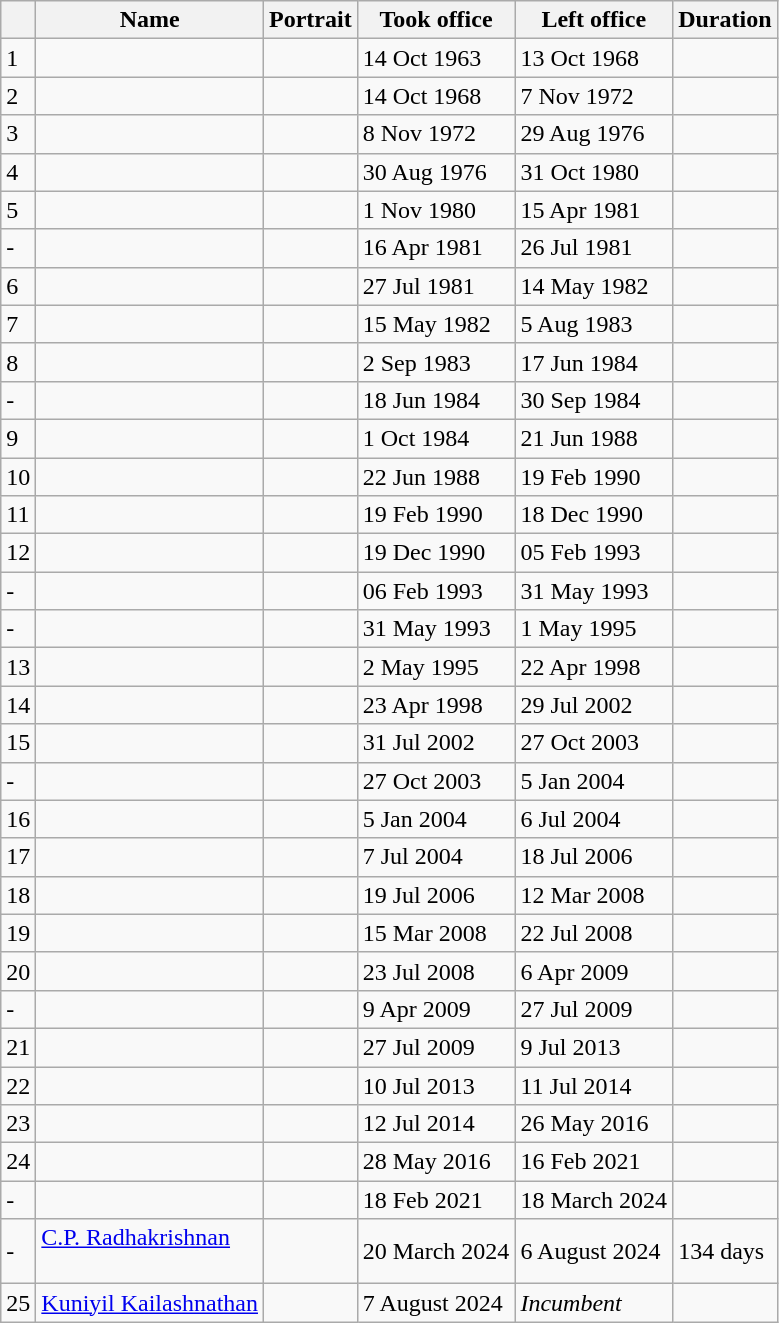<table class="wikitable sortable">
<tr>
<th></th>
<th>Name</th>
<th>Portrait</th>
<th class=unsortable>Took office</th>
<th class=unsortable>Left office</th>
<th>Duration</th>
</tr>
<tr>
<td>1</td>
<td></td>
<td></td>
<td>14 Oct 1963</td>
<td>13 Oct 1968</td>
<td></td>
</tr>
<tr>
<td>2</td>
<td></td>
<td></td>
<td>14 Oct 1968</td>
<td>7 Nov 1972</td>
<td></td>
</tr>
<tr>
<td>3</td>
<td></td>
<td></td>
<td>8 Nov 1972</td>
<td>29 Aug 1976</td>
<td></td>
</tr>
<tr>
<td>4</td>
<td></td>
<td></td>
<td>30 Aug 1976</td>
<td>31 Oct 1980</td>
<td></td>
</tr>
<tr>
<td>5</td>
<td></td>
<td></td>
<td>1 Nov 1980</td>
<td>15 Apr 1981</td>
<td></td>
</tr>
<tr>
<td>-</td>
<td></td>
<td></td>
<td>16 Apr 1981</td>
<td>26 Jul 1981</td>
<td></td>
</tr>
<tr>
<td>6</td>
<td></td>
<td></td>
<td>27 Jul 1981</td>
<td>14 May 1982</td>
<td></td>
</tr>
<tr>
<td>7</td>
<td></td>
<td></td>
<td>15 May 1982</td>
<td>5 Aug 1983</td>
<td></td>
</tr>
<tr>
<td>8</td>
<td></td>
<td></td>
<td>2 Sep 1983</td>
<td>17 Jun 1984</td>
<td></td>
</tr>
<tr>
<td>-</td>
<td></td>
<td></td>
<td>18 Jun 1984</td>
<td>30 Sep 1984</td>
<td></td>
</tr>
<tr>
<td>9</td>
<td></td>
<td></td>
<td>1 Oct 1984</td>
<td>21 Jun 1988</td>
<td></td>
</tr>
<tr>
<td>10</td>
<td></td>
<td></td>
<td>22 Jun 1988</td>
<td>19 Feb 1990</td>
<td></td>
</tr>
<tr>
<td>11</td>
<td></td>
<td></td>
<td>19 Feb 1990</td>
<td>18 Dec 1990</td>
<td></td>
</tr>
<tr>
<td>12</td>
<td></td>
<td></td>
<td>19 Dec 1990</td>
<td>05 Feb 1993</td>
<td></td>
</tr>
<tr>
<td>-</td>
<td></td>
<td></td>
<td>06 Feb 1993</td>
<td>31 May 1993</td>
<td></td>
</tr>
<tr>
<td>-</td>
<td></td>
<td></td>
<td>31 May 1993</td>
<td>1 May 1995</td>
<td></td>
</tr>
<tr>
<td>13</td>
<td></td>
<td></td>
<td>2 May 1995</td>
<td>22 Apr 1998</td>
<td></td>
</tr>
<tr>
<td>14</td>
<td></td>
<td></td>
<td>23 Apr 1998</td>
<td>29 Jul 2002</td>
<td></td>
</tr>
<tr>
<td>15</td>
<td></td>
<td></td>
<td>31 Jul 2002</td>
<td>27 Oct 2003</td>
<td></td>
</tr>
<tr>
<td>-</td>
<td></td>
<td></td>
<td>27 Oct 2003</td>
<td>5 Jan 2004</td>
<td></td>
</tr>
<tr>
<td>16</td>
<td></td>
<td></td>
<td>5 Jan 2004</td>
<td>6 Jul 2004</td>
<td></td>
</tr>
<tr>
<td>17</td>
<td></td>
<td></td>
<td>7 Jul 2004</td>
<td>18 Jul 2006</td>
<td></td>
</tr>
<tr>
<td>18</td>
<td></td>
<td></td>
<td>19 Jul 2006</td>
<td>12 Mar 2008</td>
<td></td>
</tr>
<tr>
<td>19</td>
<td></td>
<td></td>
<td>15 Mar 2008</td>
<td>22 Jul 2008</td>
<td></td>
</tr>
<tr>
<td>20</td>
<td></td>
<td></td>
<td>23 Jul 2008</td>
<td>6 Apr 2009</td>
<td></td>
</tr>
<tr>
<td>-</td>
<td></td>
<td></td>
<td>9 Apr 2009</td>
<td>27 Jul 2009</td>
<td></td>
</tr>
<tr>
<td>21</td>
<td></td>
<td></td>
<td>27 Jul 2009</td>
<td>9 Jul 2013</td>
<td></td>
</tr>
<tr>
<td>22</td>
<td></td>
<td></td>
<td>10 Jul 2013</td>
<td>11 Jul 2014</td>
<td></td>
</tr>
<tr>
<td>23</td>
<td></td>
<td></td>
<td>12 Jul 2014</td>
<td>26 May 2016</td>
<td></td>
</tr>
<tr>
<td>24</td>
<td></td>
<td></td>
<td>28 May 2016</td>
<td>16 Feb 2021</td>
<td></td>
</tr>
<tr>
<td>-</td>
<td><br></td>
<td></td>
<td>18 Feb 2021</td>
<td>18 March 2024</td>
<td></td>
</tr>
<tr>
<td>-</td>
<td><a href='#'>C.P. Radhakrishnan</a> <br> <br> </td>
<td></td>
<td>20 March 2024</td>
<td>6 August 2024</td>
<td>134 days</td>
</tr>
<tr>
<td>25</td>
<td><a href='#'>Kuniyil Kailashnathan</a></td>
<td></td>
<td>7 August 2024</td>
<td><em>Incumbent</em></td>
<td></td>
</tr>
</table>
